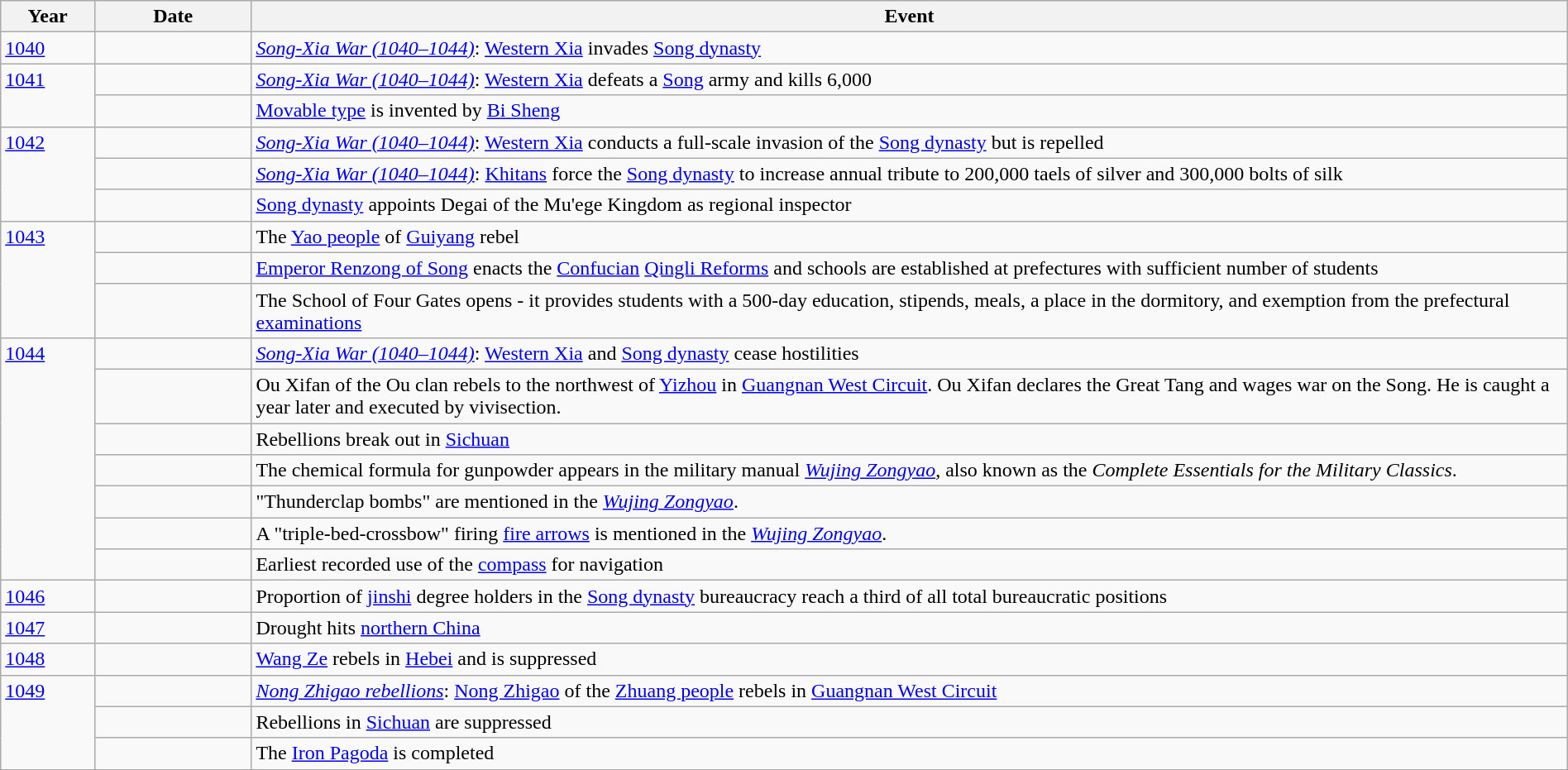<table class="wikitable" width="100%">
<tr>
<th style="width:6%">Year</th>
<th style="width:10%">Date</th>
<th>Event</th>
</tr>
<tr>
<td><a href='#'>1040</a></td>
<td></td>
<td><em><a href='#'>Song-Xia War (1040–1044)</a></em>: <a href='#'>Western Xia</a> invades <a href='#'>Song dynasty</a></td>
</tr>
<tr>
<td rowspan="2" valign="top"><a href='#'>1041</a></td>
<td></td>
<td><em><a href='#'>Song-Xia War (1040–1044)</a></em>: <a href='#'>Western Xia</a> defeats a <a href='#'>Song</a> army and kills 6,000</td>
</tr>
<tr>
<td></td>
<td><a href='#'>Movable type</a> is invented by <a href='#'>Bi Sheng</a></td>
</tr>
<tr>
<td rowspan="3" valign="top"><a href='#'>1042</a></td>
<td></td>
<td><em><a href='#'>Song-Xia War (1040–1044)</a></em>: <a href='#'>Western Xia</a> conducts a full-scale invasion of the <a href='#'>Song dynasty</a> but is repelled</td>
</tr>
<tr>
<td></td>
<td><em><a href='#'>Song-Xia War (1040–1044)</a></em>: <a href='#'>Khitans</a> force the <a href='#'>Song dynasty</a> to increase annual tribute to 200,000 taels of silver and 300,000 bolts of silk</td>
</tr>
<tr>
<td></td>
<td><a href='#'>Song dynasty</a> appoints Degai of the Mu'ege Kingdom as regional inspector</td>
</tr>
<tr>
<td rowspan="3" valign="top"><a href='#'>1043</a></td>
<td></td>
<td>The <a href='#'>Yao people</a> of <a href='#'>Guiyang</a> rebel</td>
</tr>
<tr>
<td></td>
<td><a href='#'>Emperor Renzong of Song</a> enacts the <a href='#'>Confucian</a> <a href='#'>Qingli Reforms</a> and schools are established at prefectures with sufficient number of students</td>
</tr>
<tr>
<td></td>
<td>The School of Four Gates opens - it provides students with a 500-day education, stipends, meals, a place in the dormitory, and exemption from the prefectural <a href='#'>examinations</a></td>
</tr>
<tr>
<td rowspan="7" valign="top"><a href='#'>1044</a></td>
<td></td>
<td><em><a href='#'>Song-Xia War (1040–1044)</a></em>: <a href='#'>Western Xia</a> and <a href='#'>Song dynasty</a> cease hostilities</td>
</tr>
<tr>
<td></td>
<td>Ou Xifan of the Ou clan rebels to the northwest of <a href='#'>Yizhou</a> in <a href='#'>Guangnan West Circuit</a>. Ou Xifan declares the Great Tang and wages war on the Song. He is caught a year later and executed by vivisection.</td>
</tr>
<tr>
<td></td>
<td>Rebellions break out in <a href='#'>Sichuan</a></td>
</tr>
<tr>
<td></td>
<td>The chemical formula for gunpowder appears in the military manual <em><a href='#'>Wujing Zongyao</a></em>, also known as the <em>Complete Essentials for the Military Classics</em>.</td>
</tr>
<tr>
<td></td>
<td>"Thunderclap bombs" are mentioned in the <em><a href='#'>Wujing Zongyao</a></em>.</td>
</tr>
<tr>
<td></td>
<td>A "triple-bed-crossbow" firing <a href='#'>fire arrows</a> is mentioned in the <em><a href='#'>Wujing Zongyao</a></em>.</td>
</tr>
<tr>
<td></td>
<td>Earliest recorded use of the <a href='#'>compass</a> for navigation</td>
</tr>
<tr>
<td><a href='#'>1046</a></td>
<td></td>
<td>Proportion of <a href='#'>jinshi</a> degree holders in the <a href='#'>Song dynasty</a> bureaucracy reach a third of all total bureaucratic positions</td>
</tr>
<tr>
<td><a href='#'>1047</a></td>
<td></td>
<td>Drought hits <a href='#'>northern China</a></td>
</tr>
<tr>
<td><a href='#'>1048</a></td>
<td></td>
<td><a href='#'>Wang Ze</a> rebels in <a href='#'>Hebei</a> and is suppressed</td>
</tr>
<tr>
<td rowspan="3" valign="top"><a href='#'>1049</a></td>
<td></td>
<td><em><a href='#'>Nong Zhigao rebellions</a></em>: <a href='#'>Nong Zhigao</a> of the <a href='#'>Zhuang people</a> rebels in <a href='#'>Guangnan West Circuit</a></td>
</tr>
<tr>
<td></td>
<td>Rebellions in <a href='#'>Sichuan</a> are suppressed</td>
</tr>
<tr>
<td></td>
<td>The <a href='#'>Iron Pagoda</a> is completed</td>
</tr>
</table>
